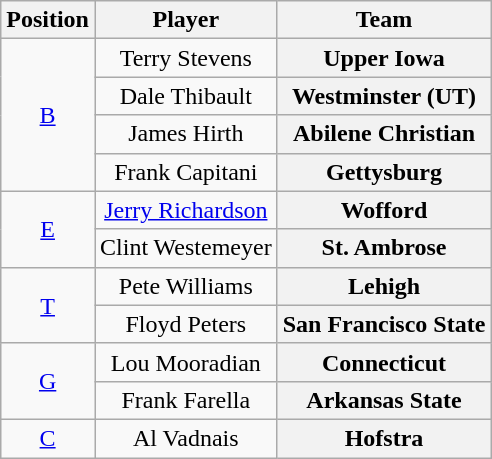<table class="wikitable">
<tr>
<th>Position</th>
<th>Player</th>
<th>Team</th>
</tr>
<tr style="text-align:center;">
<td rowspan="4"><a href='#'>B</a></td>
<td>Terry Stevens</td>
<th Style = >Upper Iowa</th>
</tr>
<tr style="text-align:center;">
<td>Dale Thibault</td>
<th Style = >Westminster (UT)</th>
</tr>
<tr style="text-align:center;">
<td>James Hirth</td>
<th Style = >Abilene Christian</th>
</tr>
<tr style="text-align:center;">
<td>Frank Capitani</td>
<th Style = >Gettysburg</th>
</tr>
<tr style="text-align:center;">
<td rowspan="2"><a href='#'>E</a></td>
<td><a href='#'>Jerry Richardson</a></td>
<th Style = >Wofford</th>
</tr>
<tr style="text-align:center;">
<td>Clint Westemeyer</td>
<th Style = >St. Ambrose</th>
</tr>
<tr style="text-align:center;">
<td rowspan="2"><a href='#'>T</a></td>
<td>Pete Williams</td>
<th Style = >Lehigh</th>
</tr>
<tr style="text-align:center;">
<td>Floyd Peters</td>
<th Style = >San Francisco State</th>
</tr>
<tr style="text-align:center;">
<td rowspan="2"><a href='#'>G</a></td>
<td>Lou Mooradian</td>
<th Style = >Connecticut</th>
</tr>
<tr style="text-align:center;">
<td>Frank Farella</td>
<th Style = >Arkansas State</th>
</tr>
<tr style="text-align:center;">
<td><a href='#'>C</a></td>
<td>Al Vadnais</td>
<th Style = >Hofstra</th>
</tr>
</table>
